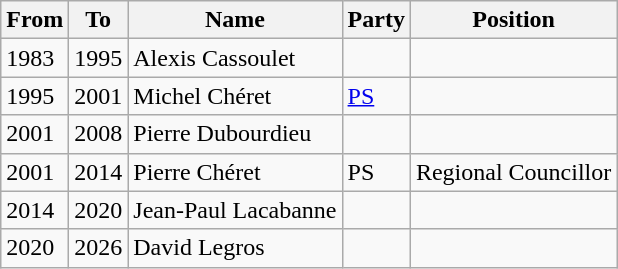<table class="wikitable">
<tr>
<th>From</th>
<th>To</th>
<th>Name</th>
<th>Party</th>
<th>Position</th>
</tr>
<tr>
<td>1983</td>
<td>1995</td>
<td>Alexis Cassoulet</td>
<td></td>
<td></td>
</tr>
<tr>
<td>1995</td>
<td>2001</td>
<td>Michel Chéret</td>
<td><a href='#'>PS</a></td>
<td></td>
</tr>
<tr>
<td>2001</td>
<td>2008</td>
<td>Pierre Dubourdieu</td>
<td></td>
<td></td>
</tr>
<tr>
<td>2001</td>
<td>2014</td>
<td>Pierre Chéret</td>
<td>PS</td>
<td>Regional Councillor</td>
</tr>
<tr>
<td>2014</td>
<td>2020</td>
<td>Jean-Paul Lacabanne</td>
<td></td>
<td></td>
</tr>
<tr>
<td>2020</td>
<td>2026</td>
<td>David Legros</td>
<td></td>
<td></td>
</tr>
</table>
